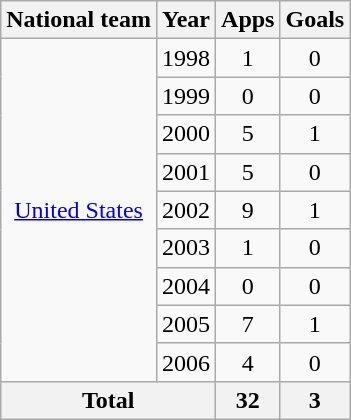<table class="wikitable" style="text-align:center">
<tr>
<th>National team</th>
<th>Year</th>
<th>Apps</th>
<th>Goals</th>
</tr>
<tr>
<td rowspan="9"><a href='#'>United States</a></td>
<td>1998</td>
<td>1</td>
<td>0</td>
</tr>
<tr>
<td>1999</td>
<td>0</td>
<td>0</td>
</tr>
<tr>
<td>2000</td>
<td>5</td>
<td>1</td>
</tr>
<tr>
<td>2001</td>
<td>5</td>
<td>0</td>
</tr>
<tr>
<td>2002</td>
<td>9</td>
<td>1</td>
</tr>
<tr>
<td>2003</td>
<td>1</td>
<td>0</td>
</tr>
<tr>
<td>2004</td>
<td>0</td>
<td>0</td>
</tr>
<tr>
<td>2005</td>
<td>7</td>
<td>1</td>
</tr>
<tr>
<td>2006</td>
<td>4</td>
<td>0</td>
</tr>
<tr>
<th colspan="2">Total</th>
<th>32</th>
<th>3</th>
</tr>
</table>
